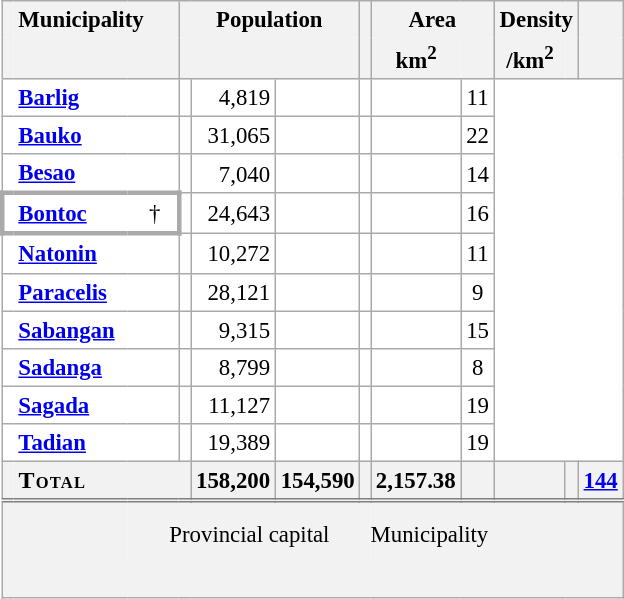<table class="wikitable sortable" style="table-layout:fixed;text-align:right;background-color:white;font-size:95%;border-collapse:collapse;margin:auto;">
<tr style="vertical-align:top;">
<th scope="col" style="border-width:thin 0 0 thin;" class="unsortable" rowspan="2"></th>
<th scope="col" style="border-width:thin 0 0 0;text-align:left;padding-right:1.5em;" class="unsortable" colspan="2">Municipality</th>
<th scope="col" style="border-bottom:0;text-align:center;" class="unsortable" colspan="3">Population</th>
<th scope="col" style="border-bottom:0;text-align:center;" class="unsortable"></th>
<th scope="col" style="border-bottom:0;text-align:center;" class="unsortable" colspan="2">Area</th>
<th scope="col" style="border-bottom:0;text-align:center;" class="unsortable" colspan="2">Density</th>
<th scope="col" style="border-bottom:0;text-align:center;" class="unsortable"></th>
</tr>
<tr>
<th style="border-width:0 thin thin 0;" colspan="2"></th>
<th style="border-width:0 0 thin thin;text-align:center;" colspan="2"></th>
<th style="border-width:0 thin thin 0;text-align:center;"></th>
<th style="border-top:0;"></th>
<th style="border-width:0 0 thin thin;text-align:center;">km<sup>2</sup></th>
<th style="border-width:0 thin thin 0;text-align:center;" class="unsortable"></th>
<th style="border-width:0 0 thin thin;text-align:center;">/km<sup>2</sup></th>
<th style="border-width:0 thin thin 0;text-align:center;" class="unsortable"></th>
<th style="border-top:0;"></th>
</tr>
<tr>
<th scope="row" style="border-right:0;background-color:initial;"></th>
<td style="text-align:left;font-weight:bold;border-left:0;" colspan="2"><a href='#'>Barlig</a></td>
<td></td>
<td>4,819</td>
<td></td>
<td></td>
<td></td>
<td style="text-align:center;">11</td>
</tr>
<tr>
<th scope="row" style="border-right:0;background-color:initial;"></th>
<td style="text-align:left;font-weight:bold;border-left:0;" colspan="2"><a href='#'>Bauko</a></td>
<td></td>
<td>31,065</td>
<td></td>
<td></td>
<td></td>
<td style="text-align:center;">22</td>
</tr>
<tr>
<th scope="row" style="border-right:0;background-color:initial;"></th>
<td style="text-align:left;font-weight:bold;border-left:0;" colspan="2"><a href='#'>Besao</a></td>
<td></td>
<td>7,040</td>
<td></td>
<td></td>
<td></td>
<td style="text-align:center;">14</td>
</tr>
<tr>
<th scope="row" style="border-width:medium 0 medium medium;background-color:initial;"></th>
<td style="text-align:left;font-weight:bold;border-width:medium 0 medium;"><a href='#'>Bontoc</a></td>
<td style="border-width:medium medium medium 0;padding-right:0.7em;">†</td>
<td></td>
<td>24,643</td>
<td></td>
<td></td>
<td></td>
<td style="text-align:center;">16</td>
</tr>
<tr>
<th scope="row" style="border-right:0;background-color:initial;"></th>
<td style="text-align:left;font-weight:bold;border-left:0;" colspan="2"><a href='#'>Natonin</a></td>
<td></td>
<td>10,272</td>
<td></td>
<td></td>
<td></td>
<td style="text-align:center;">11</td>
</tr>
<tr>
<th scope="row" style="border-right:0;background-color:initial;"></th>
<td style="text-align:left;font-weight:bold;border-left:0;" colspan="2"><a href='#'>Paracelis</a></td>
<td></td>
<td>28,121</td>
<td></td>
<td></td>
<td></td>
<td style="text-align:center;">9</td>
</tr>
<tr>
<th scope="row" style="border-right:0;background-color:initial;"></th>
<td style="text-align:left;font-weight:bold;border-left:0;" colspan="2"><a href='#'>Sabangan</a></td>
<td></td>
<td>9,315</td>
<td></td>
<td></td>
<td></td>
<td style="text-align:center;">15</td>
</tr>
<tr>
<th scope="row" style="border-right:0;background-color:initial;"></th>
<td style="text-align:left;font-weight:bold;border-left:0;" colspan="2"><a href='#'>Sadanga</a></td>
<td></td>
<td>8,799</td>
<td></td>
<td></td>
<td></td>
<td style="text-align:center;">8</td>
</tr>
<tr>
<th scope="row" style="border-right:0;background-color:initial;"></th>
<td style="text-align:left;font-weight:bold;border-left:0;" colspan="2"><a href='#'>Sagada</a></td>
<td></td>
<td>11,127</td>
<td></td>
<td></td>
<td></td>
<td style="text-align:center;">19</td>
</tr>
<tr>
<th scope="row" style="border-right:0;background-color:initial;"></th>
<td style="text-align:left;font-weight:bold;border-left:0;" colspan="2"><a href='#'>Tadian</a></td>
<td></td>
<td>19,389</td>
<td></td>
<td></td>
<td></td>
<td style="text-align:center;">19</td>
</tr>
<tr class="sortbottom">
<th scope="row" style="border-right:0;"></th>
<th colspan="3" style="border-left:0;text-align:left;font-size:medium;font-variant:small-caps;letter-spacing:0.05em;">Total</th>
<th style="text-align:right;">158,200</th>
<th style="text-align:right;">154,590</th>
<th style="text-align:right;"></th>
<th style="text-align:right;">2,157.38</th>
<th style="text-align:right;"></th>
<th style="text-align:right;"></th>
<th style="text-align:right;"></th>
<th style="text-align:center;"><a href='#'>144</a></th>
</tr>
<tr class="sortbottom" style="background-color:#F2F2F2;line-height:1.3em;border-top:double grey;">
<td colspan="2" style="border-width:thin 0 0 thin;"></td>
<td colspan="5" style="border-width:thin 0 0 0;text-align:center;padding:0.7em 0;">Provincial capital</td>
<td colspan="6" style="border-width:thin 0 0 0;text-align:left;padding:0.7em 0;">Municipality</td>
</tr>
<tr class="sortbottom" style="background-color:#F2F2F2;line-height:1.3em;font-size:110%;">
<td colspan="13" style="border-top:0;text-align:left;padding:0 11.15em;"><br></td>
</tr>
</table>
